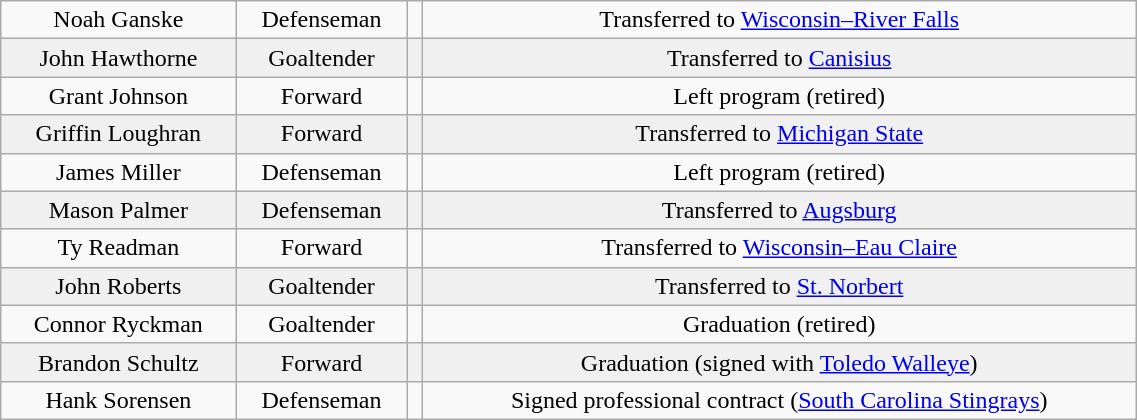<table class="wikitable" width="60%">
<tr align="center" bgcolor="">
<td>Noah Ganske</td>
<td>Defenseman</td>
<td></td>
<td>Transferred to <a href='#'>Wisconsin–River Falls</a></td>
</tr>
<tr align="center" bgcolor="f0f0f0">
<td>John Hawthorne</td>
<td>Goaltender</td>
<td></td>
<td>Transferred to <a href='#'>Canisius</a></td>
</tr>
<tr align="center" bgcolor="">
<td>Grant Johnson</td>
<td>Forward</td>
<td></td>
<td>Left program (retired)</td>
</tr>
<tr align="center" bgcolor="f0f0f0">
<td>Griffin Loughran</td>
<td>Forward</td>
<td></td>
<td>Transferred to <a href='#'>Michigan State</a></td>
</tr>
<tr align="center" bgcolor="">
<td>James Miller</td>
<td>Defenseman</td>
<td></td>
<td>Left program (retired)</td>
</tr>
<tr align="center" bgcolor="f0f0f0">
<td>Mason Palmer</td>
<td>Defenseman</td>
<td></td>
<td>Transferred to <a href='#'>Augsburg</a></td>
</tr>
<tr align="center" bgcolor="">
<td>Ty Readman</td>
<td>Forward</td>
<td></td>
<td>Transferred to <a href='#'>Wisconsin–Eau Claire</a></td>
</tr>
<tr align="center" bgcolor="f0f0f0">
<td>John Roberts</td>
<td>Goaltender</td>
<td></td>
<td>Transferred to <a href='#'>St. Norbert</a></td>
</tr>
<tr align="center" bgcolor="">
<td>Connor Ryckman</td>
<td>Goaltender</td>
<td></td>
<td>Graduation (retired)</td>
</tr>
<tr align="center" bgcolor="f0f0f0">
<td>Brandon Schultz</td>
<td>Forward</td>
<td></td>
<td>Graduation (signed with <a href='#'>Toledo Walleye</a>)</td>
</tr>
<tr align="center" bgcolor="">
<td>Hank Sorensen</td>
<td>Defenseman</td>
<td></td>
<td>Signed professional contract (<a href='#'>South Carolina Stingrays</a>)</td>
</tr>
</table>
